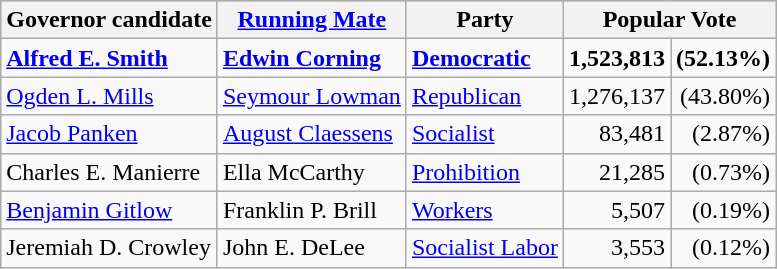<table class=wikitable>
<tr style="background:lightgrey">
<th>Governor candidate</th>
<th><a href='#'>Running Mate</a></th>
<th>Party</th>
<th colspan="2">Popular Vote</th>
</tr>
<tr>
<td><strong><a href='#'>Alfred E. Smith</a></strong></td>
<td><strong><a href='#'>Edwin Corning</a></strong></td>
<td><strong><a href='#'>Democratic</a></strong></td>
<td style="text-align:right"><strong>1,523,813</strong></td>
<td style="text-align:right"><strong>(52.13%)</strong></td>
</tr>
<tr>
<td><a href='#'>Ogden L. Mills</a></td>
<td><a href='#'>Seymour Lowman</a></td>
<td><a href='#'>Republican</a></td>
<td style="text-align:right">1,276,137</td>
<td style="text-align:right">(43.80%)</td>
</tr>
<tr>
<td><a href='#'>Jacob Panken</a></td>
<td><a href='#'>August Claessens</a></td>
<td><a href='#'>Socialist</a></td>
<td style="text-align:right">83,481</td>
<td style="text-align:right">(2.87%)</td>
</tr>
<tr>
<td>Charles E. Manierre</td>
<td>Ella McCarthy</td>
<td><a href='#'>Prohibition</a></td>
<td style="text-align:right">21,285</td>
<td style="text-align:right">(0.73%)</td>
</tr>
<tr>
<td><a href='#'>Benjamin Gitlow</a></td>
<td>Franklin P. Brill</td>
<td><a href='#'>Workers</a></td>
<td style="text-align:right">5,507</td>
<td style="text-align:right">(0.19%)</td>
</tr>
<tr>
<td>Jeremiah D. Crowley</td>
<td>John E. DeLee</td>
<td><a href='#'>Socialist Labor</a></td>
<td style="text-align:right">3,553</td>
<td style="text-align:right">(0.12%)</td>
</tr>
</table>
